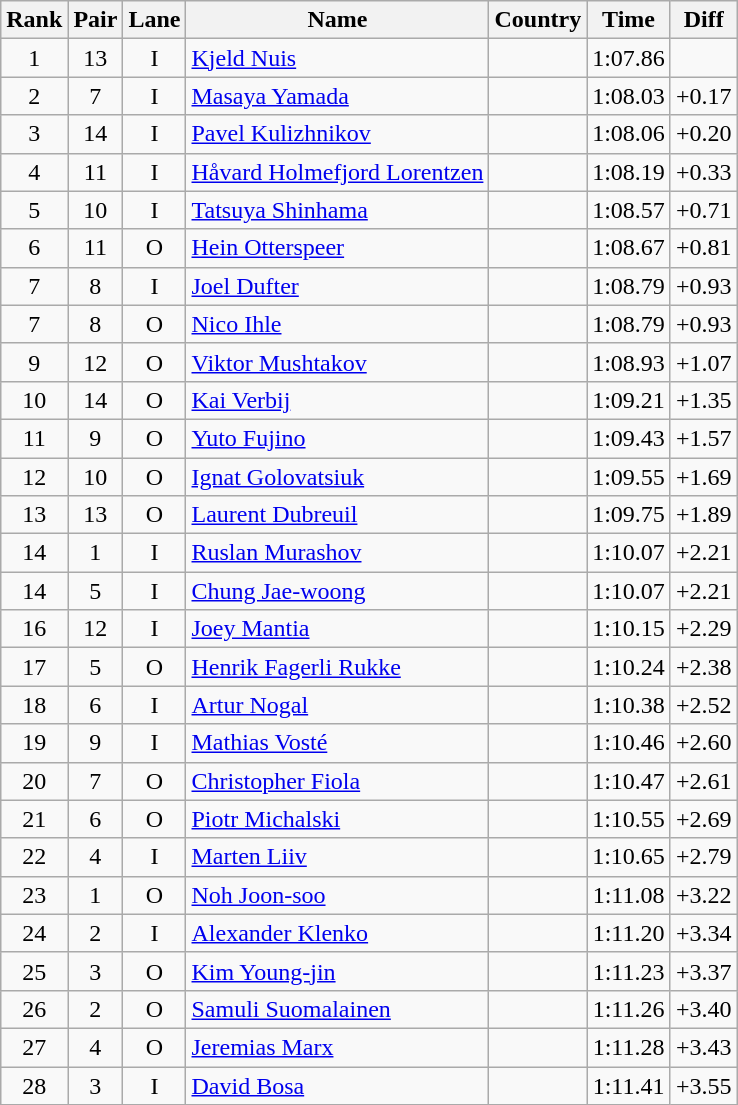<table class="wikitable sortable" style="text-align:center">
<tr>
<th>Rank</th>
<th>Pair</th>
<th>Lane</th>
<th>Name</th>
<th>Country</th>
<th>Time</th>
<th>Diff</th>
</tr>
<tr>
<td>1</td>
<td>13</td>
<td>I</td>
<td align=left><a href='#'>Kjeld Nuis</a></td>
<td align=left></td>
<td>1:07.86</td>
<td></td>
</tr>
<tr>
<td>2</td>
<td>7</td>
<td>I</td>
<td align=left><a href='#'>Masaya Yamada</a></td>
<td align=left></td>
<td>1:08.03</td>
<td>+0.17</td>
</tr>
<tr>
<td>3</td>
<td>14</td>
<td>I</td>
<td align=left><a href='#'>Pavel Kulizhnikov</a></td>
<td align=left></td>
<td>1:08.06</td>
<td>+0.20</td>
</tr>
<tr>
<td>4</td>
<td>11</td>
<td>I</td>
<td align=left><a href='#'>Håvard Holmefjord Lorentzen</a></td>
<td align=left></td>
<td>1:08.19</td>
<td>+0.33</td>
</tr>
<tr>
<td>5</td>
<td>10</td>
<td>I</td>
<td align=left><a href='#'>Tatsuya Shinhama</a></td>
<td align=left></td>
<td>1:08.57</td>
<td>+0.71</td>
</tr>
<tr>
<td>6</td>
<td>11</td>
<td>O</td>
<td align=left><a href='#'>Hein Otterspeer</a></td>
<td align=left></td>
<td>1:08.67</td>
<td>+0.81</td>
</tr>
<tr>
<td>7</td>
<td>8</td>
<td>I</td>
<td align=left><a href='#'>Joel Dufter</a></td>
<td align=left></td>
<td>1:08.79</td>
<td>+0.93</td>
</tr>
<tr>
<td>7</td>
<td>8</td>
<td>O</td>
<td align=left><a href='#'>Nico Ihle</a></td>
<td align=left></td>
<td>1:08.79</td>
<td>+0.93</td>
</tr>
<tr>
<td>9</td>
<td>12</td>
<td>O</td>
<td align=left><a href='#'>Viktor Mushtakov</a></td>
<td align=left></td>
<td>1:08.93</td>
<td>+1.07</td>
</tr>
<tr>
<td>10</td>
<td>14</td>
<td>O</td>
<td align=left><a href='#'>Kai Verbij</a></td>
<td align=left></td>
<td>1:09.21</td>
<td>+1.35</td>
</tr>
<tr>
<td>11</td>
<td>9</td>
<td>O</td>
<td align=left><a href='#'>Yuto Fujino</a></td>
<td align=left></td>
<td>1:09.43</td>
<td>+1.57</td>
</tr>
<tr>
<td>12</td>
<td>10</td>
<td>O</td>
<td align=left><a href='#'>Ignat Golovatsiuk</a></td>
<td align=left></td>
<td>1:09.55</td>
<td>+1.69</td>
</tr>
<tr>
<td>13</td>
<td>13</td>
<td>O</td>
<td align=left><a href='#'>Laurent Dubreuil</a></td>
<td align=left></td>
<td>1:09.75</td>
<td>+1.89</td>
</tr>
<tr>
<td>14</td>
<td>1</td>
<td>I</td>
<td align=left><a href='#'>Ruslan Murashov</a></td>
<td align=left></td>
<td>1:10.07</td>
<td>+2.21</td>
</tr>
<tr>
<td>14</td>
<td>5</td>
<td>I</td>
<td align=left><a href='#'>Chung Jae-woong</a></td>
<td align=left></td>
<td>1:10.07</td>
<td>+2.21</td>
</tr>
<tr>
<td>16</td>
<td>12</td>
<td>I</td>
<td align=left><a href='#'>Joey Mantia</a></td>
<td align=left></td>
<td>1:10.15</td>
<td>+2.29</td>
</tr>
<tr>
<td>17</td>
<td>5</td>
<td>O</td>
<td align=left><a href='#'>Henrik Fagerli Rukke</a></td>
<td align=left></td>
<td>1:10.24</td>
<td>+2.38</td>
</tr>
<tr>
<td>18</td>
<td>6</td>
<td>I</td>
<td align=left><a href='#'>Artur Nogal</a></td>
<td align=left></td>
<td>1:10.38</td>
<td>+2.52</td>
</tr>
<tr>
<td>19</td>
<td>9</td>
<td>I</td>
<td align=left><a href='#'>Mathias Vosté</a></td>
<td align=left></td>
<td>1:10.46</td>
<td>+2.60</td>
</tr>
<tr>
<td>20</td>
<td>7</td>
<td>O</td>
<td align=left><a href='#'>Christopher Fiola</a></td>
<td align=left></td>
<td>1:10.47</td>
<td>+2.61</td>
</tr>
<tr>
<td>21</td>
<td>6</td>
<td>O</td>
<td align=left><a href='#'>Piotr Michalski</a></td>
<td align=left></td>
<td>1:10.55</td>
<td>+2.69</td>
</tr>
<tr>
<td>22</td>
<td>4</td>
<td>I</td>
<td align=left><a href='#'>Marten Liiv</a></td>
<td align=left></td>
<td>1:10.65</td>
<td>+2.79</td>
</tr>
<tr>
<td>23</td>
<td>1</td>
<td>O</td>
<td align=left><a href='#'>Noh Joon-soo</a></td>
<td align=left></td>
<td>1:11.08</td>
<td>+3.22</td>
</tr>
<tr>
<td>24</td>
<td>2</td>
<td>I</td>
<td align=left><a href='#'>Alexander Klenko</a></td>
<td align=left></td>
<td>1:11.20</td>
<td>+3.34</td>
</tr>
<tr>
<td>25</td>
<td>3</td>
<td>O</td>
<td align=left><a href='#'>Kim Young-jin</a></td>
<td align=left></td>
<td>1:11.23</td>
<td>+3.37</td>
</tr>
<tr>
<td>26</td>
<td>2</td>
<td>O</td>
<td align=left><a href='#'>Samuli Suomalainen</a></td>
<td align=left></td>
<td>1:11.26</td>
<td>+3.40</td>
</tr>
<tr>
<td>27</td>
<td>4</td>
<td>O</td>
<td align=left><a href='#'>Jeremias Marx</a></td>
<td align=left></td>
<td>1:11.28</td>
<td>+3.43</td>
</tr>
<tr>
<td>28</td>
<td>3</td>
<td>I</td>
<td align=left><a href='#'>David Bosa</a></td>
<td align=left></td>
<td>1:11.41</td>
<td>+3.55</td>
</tr>
</table>
